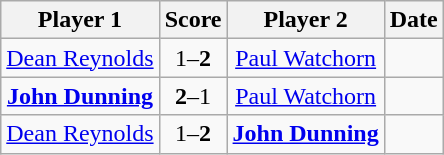<table class="wikitable" style="text-align: center">
<tr>
<th>Player 1</th>
<th>Score</th>
<th>Player 2</th>
<th>Date</th>
</tr>
<tr>
<td> <a href='#'>Dean Reynolds</a></td>
<td>1–<strong>2</strong></td>
<td> <a href='#'>Paul Watchorn</a></td>
<td></td>
</tr>
<tr>
<td> <strong><a href='#'>John Dunning</a></strong></td>
<td><strong>2</strong>–1</td>
<td> <a href='#'>Paul Watchorn</a></td>
<td></td>
</tr>
<tr>
<td> <a href='#'>Dean Reynolds</a></td>
<td>1–<strong>2</strong></td>
<td> <strong><a href='#'>John Dunning</a></strong></td>
<td></td>
</tr>
</table>
